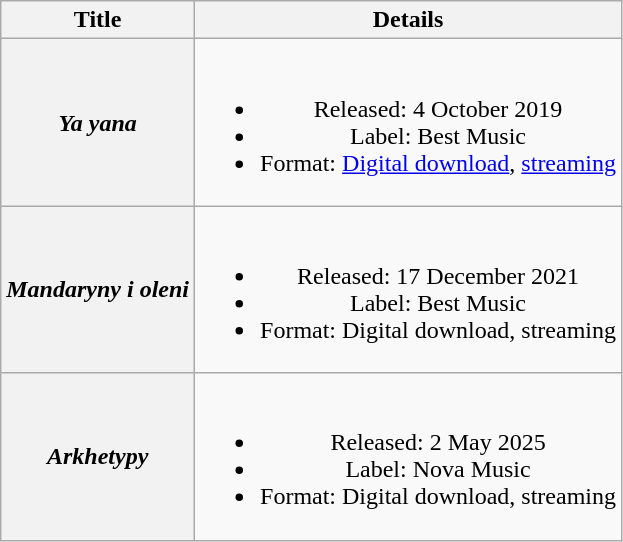<table class="wikitable plainrowheaders" style="text-align:center;">
<tr>
<th scope="col">Title</th>
<th scope="col">Details</th>
</tr>
<tr>
<th scope="row"><em>Ya yana</em></th>
<td><br><ul><li>Released: 4 October 2019</li><li>Label: Best Music</li><li>Format: <a href='#'>Digital download</a>, <a href='#'>streaming</a></li></ul></td>
</tr>
<tr>
<th scope="row"><em>Mandaryny i oleni</em></th>
<td><br><ul><li>Released: 17 December 2021</li><li>Label: Best Music</li><li>Format: Digital download, streaming</li></ul></td>
</tr>
<tr>
<th scope="row"><em>Arkhetypy</em></th>
<td><br><ul><li>Released: 2 May 2025</li><li>Label: Nova Music</li><li>Format: Digital download, streaming</li></ul></td>
</tr>
</table>
